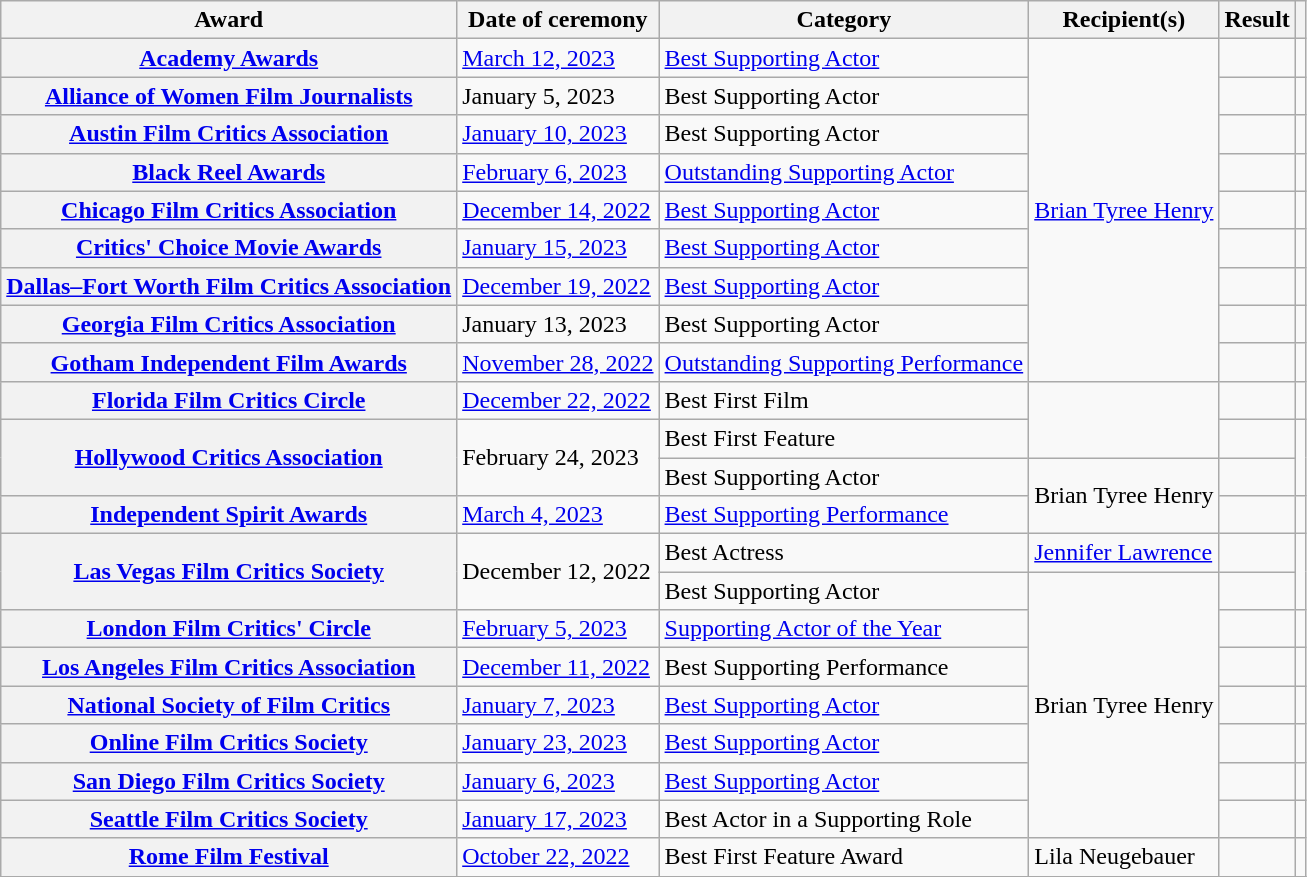<table class="wikitable plainrowheaders sortable">
<tr>
<th scope="col">Award</th>
<th scope="col">Date of ceremony</th>
<th scope="col">Category</th>
<th scope="col">Recipient(s)</th>
<th scope="col">Result</th>
<th scope="col" class="unsortable"></th>
</tr>
<tr>
<th scope="row"><a href='#'>Academy Awards</a></th>
<td><a href='#'>March 12, 2023</a></td>
<td><a href='#'>Best Supporting Actor</a></td>
<td rowspan="9"><a href='#'>Brian Tyree Henry</a></td>
<td></td>
<td align="center"></td>
</tr>
<tr>
<th scope="row"><a href='#'>Alliance of Women Film Journalists</a></th>
<td>January 5, 2023</td>
<td>Best Supporting Actor</td>
<td></td>
<td align="center"></td>
</tr>
<tr>
<th scope="row"><a href='#'>Austin Film Critics Association</a></th>
<td><a href='#'>January 10, 2023</a></td>
<td>Best Supporting Actor</td>
<td></td>
<td style="text-align:center"></td>
</tr>
<tr>
<th scope="row"><a href='#'>Black Reel Awards</a></th>
<td><a href='#'>February 6, 2023</a></td>
<td><a href='#'>Outstanding Supporting Actor</a></td>
<td></td>
<td align="center"></td>
</tr>
<tr>
<th scope="row"><a href='#'>Chicago Film Critics Association</a></th>
<td><a href='#'>December 14, 2022</a></td>
<td><a href='#'>Best Supporting Actor</a></td>
<td></td>
<td align="center"></td>
</tr>
<tr>
<th scope="row"><a href='#'>Critics' Choice Movie Awards</a></th>
<td><a href='#'>January 15, 2023</a></td>
<td><a href='#'>Best Supporting Actor</a></td>
<td></td>
<td align="center"></td>
</tr>
<tr>
<th scope="row"><a href='#'>Dallas–Fort Worth Film Critics Association</a></th>
<td><a href='#'>December 19, 2022</a></td>
<td><a href='#'>Best Supporting Actor</a></td>
<td></td>
<td align="center"></td>
</tr>
<tr>
<th scope="row"><a href='#'>Georgia Film Critics Association</a></th>
<td>January 13, 2023</td>
<td>Best Supporting Actor</td>
<td></td>
<td></td>
</tr>
<tr>
<th scope="row"><a href='#'>Gotham Independent Film Awards</a></th>
<td><a href='#'>November 28, 2022</a></td>
<td><a href='#'>Outstanding Supporting Performance</a></td>
<td></td>
<td></td>
</tr>
<tr>
<th scope="row"><a href='#'>Florida Film Critics Circle</a></th>
<td><a href='#'>December 22, 2022</a></td>
<td>Best First Film</td>
<td rowspan="2"></td>
<td></td>
<td align="center"></td>
</tr>
<tr>
<th scope="row" rowspan="2"><a href='#'>Hollywood Critics Association</a></th>
<td rowspan="2">February 24, 2023</td>
<td>Best First Feature</td>
<td></td>
<td rowspan= "2" style="text-align:center;"></td>
</tr>
<tr>
<td>Best Supporting Actor</td>
<td rowspan="2">Brian Tyree Henry</td>
<td></td>
</tr>
<tr>
<th rowspan="1" scope="row"><a href='#'>Independent Spirit Awards</a></th>
<td rowspan="1"><a href='#'>March 4, 2023</a></td>
<td><a href='#'>Best Supporting Performance</a></td>
<td></td>
<td rowspan="1"></td>
</tr>
<tr>
<th scope="row" rowspan="2"><a href='#'>Las Vegas Film Critics Society</a></th>
<td rowspan="2">December 12, 2022</td>
<td>Best Actress</td>
<td><a href='#'>Jennifer Lawrence</a></td>
<td></td>
<td rowspan= "2" style="text-align:center;"></td>
</tr>
<tr>
<td>Best Supporting Actor</td>
<td rowspan="7">Brian Tyree Henry</td>
<td></td>
</tr>
<tr>
<th scope="row"><a href='#'>London Film Critics' Circle</a></th>
<td><a href='#'>February 5, 2023</a></td>
<td><a href='#'>Supporting Actor of the Year</a></td>
<td></td>
<td align="center"></td>
</tr>
<tr>
<th rowspan="1" scope="row"><a href='#'>Los Angeles Film Critics Association</a></th>
<td rowspan="1"><a href='#'>December 11, 2022</a></td>
<td>Best Supporting Performance</td>
<td></td>
<td rowspan="1" align="center"></td>
</tr>
<tr>
<th scope="row"><a href='#'>National Society of Film Critics</a></th>
<td><a href='#'>January 7, 2023</a></td>
<td><a href='#'>Best Supporting Actor</a></td>
<td></td>
<td style="text-align:center;"></td>
</tr>
<tr>
<th scope="row"><a href='#'>Online Film Critics Society</a></th>
<td><a href='#'>January 23, 2023</a></td>
<td><a href='#'>Best Supporting Actor</a></td>
<td></td>
<td align="center"></td>
</tr>
<tr>
<th scope="row"><a href='#'>San Diego Film Critics Society</a></th>
<td><a href='#'>January 6, 2023</a></td>
<td><a href='#'>Best Supporting Actor</a></td>
<td></td>
<td style="text-align:center;"></td>
</tr>
<tr>
<th scope="row"><a href='#'>Seattle Film Critics Society</a></th>
<td><a href='#'>January 17, 2023</a></td>
<td>Best Actor in a Supporting Role</td>
<td></td>
<td align="center"></td>
</tr>
<tr>
<th scope="row"><a href='#'>Rome Film Festival</a></th>
<td><a href='#'>October 22, 2022</a></td>
<td>Best First Feature Award</td>
<td>Lila Neugebauer</td>
<td></td>
<td style="text-align:center;"></td>
</tr>
<tr>
</tr>
</table>
